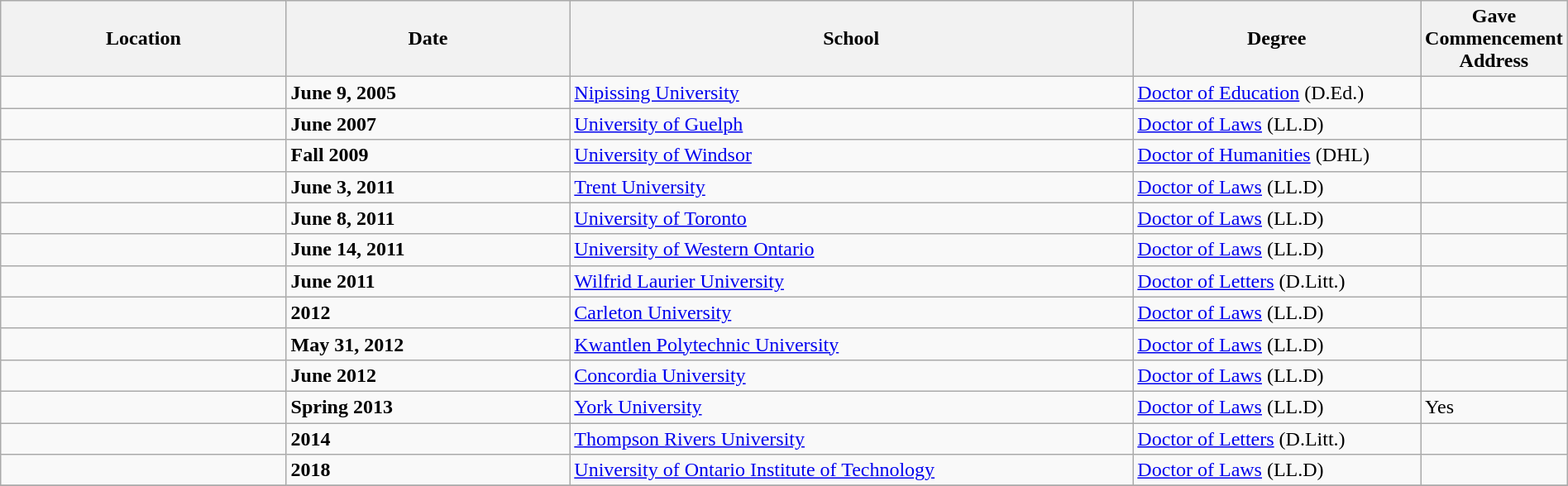<table class="wikitable" style="width:100%;">
<tr>
<th style="width:20%;">Location</th>
<th style="width:20%;">Date</th>
<th style="width:40%;">School</th>
<th style="width:20%;">Degree</th>
<th style="width:20%;">Gave Commencement Address</th>
</tr>
<tr>
<td></td>
<td><strong>June 9, 2005</strong></td>
<td><a href='#'>Nipissing University</a></td>
<td><a href='#'>Doctor of Education</a> (D.Ed.)</td>
<td></td>
</tr>
<tr>
<td></td>
<td><strong>June 2007</strong></td>
<td><a href='#'>University of Guelph</a></td>
<td><a href='#'>Doctor of Laws</a> (LL.D)</td>
<td></td>
</tr>
<tr>
<td></td>
<td><strong>Fall 2009</strong></td>
<td><a href='#'>University of Windsor</a></td>
<td><a href='#'>Doctor of Humanities</a> (DHL)</td>
<td></td>
</tr>
<tr>
<td></td>
<td><strong>June 3, 2011</strong></td>
<td><a href='#'>Trent University</a></td>
<td><a href='#'>Doctor of Laws</a> (LL.D)</td>
<td></td>
</tr>
<tr>
<td></td>
<td><strong>June 8, 2011</strong></td>
<td><a href='#'>University of Toronto</a></td>
<td><a href='#'>Doctor of Laws</a> (LL.D)</td>
<td></td>
</tr>
<tr>
<td></td>
<td><strong>June 14, 2011</strong></td>
<td><a href='#'>University of Western Ontario</a></td>
<td><a href='#'>Doctor of Laws</a> (LL.D)</td>
<td></td>
</tr>
<tr>
<td></td>
<td><strong>June 2011</strong></td>
<td><a href='#'>Wilfrid Laurier University</a></td>
<td><a href='#'>Doctor of Letters</a> (D.Litt.)</td>
<td></td>
</tr>
<tr>
<td></td>
<td><strong>2012</strong></td>
<td><a href='#'>Carleton University</a></td>
<td><a href='#'>Doctor of Laws</a> (LL.D)</td>
<td></td>
</tr>
<tr>
<td></td>
<td><strong>May 31, 2012</strong></td>
<td><a href='#'>Kwantlen Polytechnic University</a></td>
<td><a href='#'>Doctor of Laws</a> (LL.D)</td>
<td></td>
</tr>
<tr>
<td></td>
<td><strong>June 2012</strong></td>
<td><a href='#'>Concordia University</a></td>
<td><a href='#'>Doctor of Laws</a> (LL.D)</td>
<td></td>
</tr>
<tr>
<td></td>
<td><strong>Spring 2013</strong></td>
<td><a href='#'>York University</a></td>
<td><a href='#'>Doctor of Laws</a> (LL.D)</td>
<td>Yes</td>
</tr>
<tr>
<td></td>
<td><strong>2014</strong></td>
<td><a href='#'>Thompson Rivers University</a></td>
<td><a href='#'>Doctor of Letters</a> (D.Litt.)</td>
<td></td>
</tr>
<tr>
<td></td>
<td><strong>2018</strong></td>
<td><a href='#'>University of Ontario Institute of Technology</a></td>
<td><a href='#'>Doctor of Laws</a> (LL.D)</td>
<td></td>
</tr>
<tr>
</tr>
</table>
